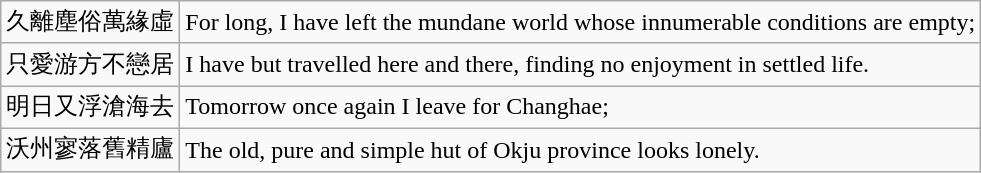<table class="wikitable">
<tr>
<td>久離塵俗萬緣虛</td>
<td>For long, I have left the mundane world whose innumerable conditions are empty;</td>
</tr>
<tr>
<td>只愛游方不戀居</td>
<td>I have but travelled here and there, finding no enjoyment in settled life.</td>
</tr>
<tr>
<td>明日又浮滄海去</td>
<td>Tomorrow once again I leave for Changhae;</td>
</tr>
<tr>
<td>沃州寥落舊精廬</td>
<td>The old, pure and simple hut of Okju province looks lonely.</td>
</tr>
</table>
